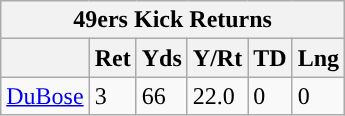<table class="wikitable">
<tr>
<th colspan="6">49ers Kick Returns</th>
</tr>
<tr>
<th></th>
<th>Ret</th>
<th>Yds</th>
<th>Y/Rt</th>
<th>TD</th>
<th>Lng</th>
</tr>
<tr>
<td><a href='#'>DuBose</a></td>
<td>3</td>
<td>66</td>
<td>22.0</td>
<td>0</td>
<td>0</td>
</tr>
</table>
